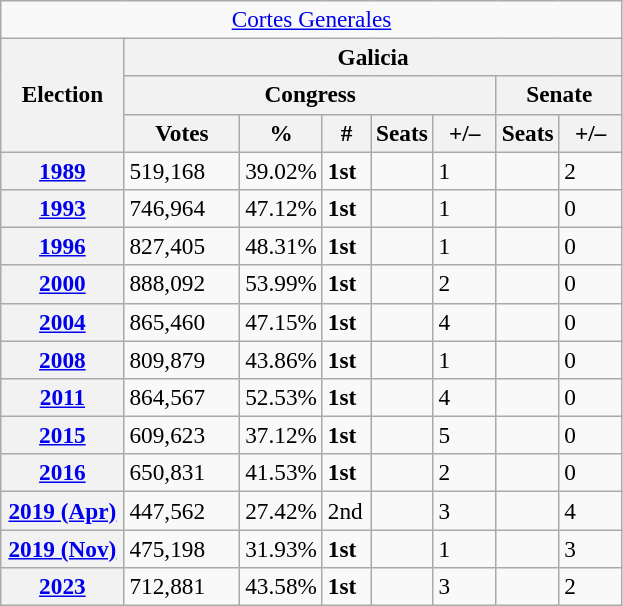<table class="wikitable" style="font-size:97%; text-align:left;">
<tr>
<td colspan="8" align="center"><a href='#'>Cortes Generales</a></td>
</tr>
<tr>
<th rowspan="3" width="75">Election</th>
<th colspan="7">Galicia</th>
</tr>
<tr>
<th colspan="5">Congress</th>
<th colspan="2">Senate</th>
</tr>
<tr>
<th width="70">Votes</th>
<th width="35">%</th>
<th width="25">#</th>
<th>Seats</th>
<th width="35">+/–</th>
<th>Seats</th>
<th width="35">+/–</th>
</tr>
<tr>
<th><a href='#'>1989</a></th>
<td>519,168</td>
<td>39.02%</td>
<td><strong>1st</strong></td>
<td></td>
<td>1</td>
<td></td>
<td>2</td>
</tr>
<tr>
<th><a href='#'>1993</a></th>
<td>746,964</td>
<td>47.12%</td>
<td><strong>1st</strong></td>
<td></td>
<td>1</td>
<td></td>
<td>0</td>
</tr>
<tr>
<th><a href='#'>1996</a></th>
<td>827,405</td>
<td>48.31%</td>
<td><strong>1st</strong></td>
<td></td>
<td>1</td>
<td></td>
<td>0</td>
</tr>
<tr>
<th><a href='#'>2000</a></th>
<td>888,092</td>
<td>53.99%</td>
<td><strong>1st</strong></td>
<td></td>
<td>2</td>
<td></td>
<td>0</td>
</tr>
<tr>
<th><a href='#'>2004</a></th>
<td>865,460</td>
<td>47.15%</td>
<td><strong>1st</strong></td>
<td></td>
<td>4</td>
<td></td>
<td>0</td>
</tr>
<tr>
<th><a href='#'>2008</a></th>
<td>809,879</td>
<td>43.86%</td>
<td><strong>1st</strong></td>
<td></td>
<td>1</td>
<td></td>
<td>0</td>
</tr>
<tr>
<th><a href='#'>2011</a></th>
<td>864,567</td>
<td>52.53%</td>
<td><strong>1st</strong></td>
<td></td>
<td>4</td>
<td></td>
<td>0</td>
</tr>
<tr>
<th><a href='#'>2015</a></th>
<td>609,623</td>
<td>37.12%</td>
<td><strong>1st</strong></td>
<td></td>
<td>5</td>
<td></td>
<td>0</td>
</tr>
<tr>
<th><a href='#'>2016</a></th>
<td>650,831</td>
<td>41.53%</td>
<td><strong>1st</strong></td>
<td></td>
<td>2</td>
<td></td>
<td>0</td>
</tr>
<tr>
<th><a href='#'>2019 (Apr)</a></th>
<td>447,562</td>
<td>27.42%</td>
<td>2nd</td>
<td></td>
<td>3</td>
<td></td>
<td>4</td>
</tr>
<tr>
<th><a href='#'>2019 (Nov)</a></th>
<td>475,198</td>
<td>31.93%</td>
<td><strong>1st</strong></td>
<td></td>
<td>1</td>
<td></td>
<td>3</td>
</tr>
<tr>
<th><a href='#'>2023</a></th>
<td>712,881</td>
<td>43.58%</td>
<td><strong>1st</strong></td>
<td></td>
<td>3</td>
<td></td>
<td>2</td>
</tr>
</table>
